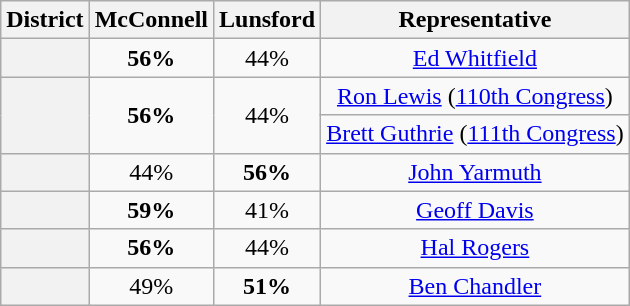<table class=wikitable>
<tr>
<th>District</th>
<th>McConnell</th>
<th>Lunsford</th>
<th>Representative</th>
</tr>
<tr align=center>
<th></th>
<td><strong>56%</strong></td>
<td>44%</td>
<td><a href='#'>Ed Whitfield</a></td>
</tr>
<tr align=center>
<th rowspan=2 ></th>
<td rowspan=2><strong>56%</strong></td>
<td rowspan=2>44%</td>
<td><a href='#'>Ron Lewis</a> (<a href='#'>110th Congress</a>)</td>
</tr>
<tr align=center>
<td><a href='#'>Brett Guthrie</a> (<a href='#'>111th Congress</a>)</td>
</tr>
<tr align=center>
<th></th>
<td>44%</td>
<td><strong>56%</strong></td>
<td><a href='#'>John Yarmuth</a></td>
</tr>
<tr align=center>
<th></th>
<td><strong>59%</strong></td>
<td>41%</td>
<td><a href='#'>Geoff Davis</a></td>
</tr>
<tr align=center>
<th></th>
<td><strong>56%</strong></td>
<td>44%</td>
<td><a href='#'>Hal Rogers</a></td>
</tr>
<tr align=center>
<th></th>
<td>49%</td>
<td><strong>51%</strong></td>
<td><a href='#'>Ben Chandler</a></td>
</tr>
</table>
